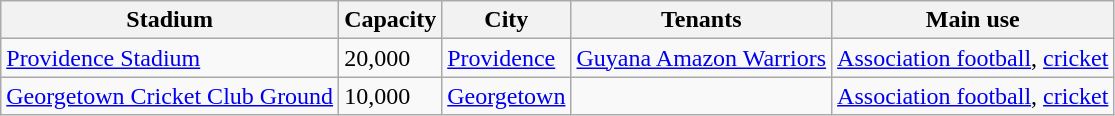<table class="wikitable sortable">
<tr>
<th>Stadium</th>
<th>Capacity</th>
<th>City</th>
<th>Tenants</th>
<th>Main use</th>
</tr>
<tr>
<td><a href='#'>Providence Stadium</a></td>
<td>20,000</td>
<td><a href='#'>Providence</a></td>
<td><a href='#'>Guyana Amazon Warriors</a></td>
<td><a href='#'>Association football</a>, <a href='#'>cricket</a></td>
</tr>
<tr>
<td><a href='#'>Georgetown Cricket Club Ground</a></td>
<td>10,000</td>
<td><a href='#'>Georgetown</a></td>
<td></td>
<td><a href='#'>Association football</a>, <a href='#'>cricket</a></td>
</tr>
</table>
